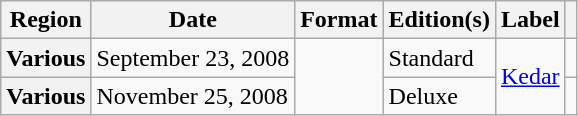<table class="wikitable plainrowheaders">
<tr>
<th scope="col">Region</th>
<th scope="col">Date</th>
<th scope="col">Format</th>
<th scope="col">Edition(s)</th>
<th scope="col">Label</th>
<th scope="col"></th>
</tr>
<tr>
<th scope="row">Various</th>
<td>September 23, 2008</td>
<td rowspan="2"></td>
<td>Standard</td>
<td rowspan="2"><a href='#'>Kedar</a></td>
<td align="center"></td>
</tr>
<tr>
<th scope="row">Various</th>
<td>November 25, 2008</td>
<td>Deluxe</td>
<td align="center"></td>
</tr>
</table>
